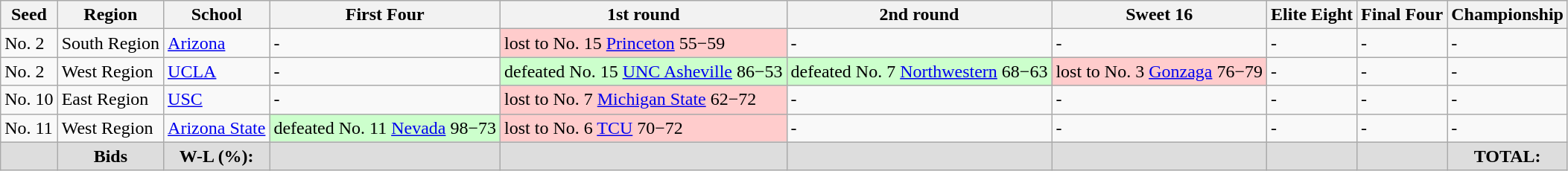<table class="sortable wikitable" style="white-space:nowrap; font-size:100%;">
<tr>
<th>Seed</th>
<th>Region</th>
<th>School</th>
<th>First Four</th>
<th>1st round</th>
<th>2nd round</th>
<th>Sweet 16</th>
<th>Elite Eight</th>
<th>Final Four</th>
<th>Championship</th>
</tr>
<tr>
<td>No. 2</td>
<td>South Region</td>
<td><a href='#'>Arizona</a></td>
<td>-</td>
<td style="background:#fcc;">lost to No. 15 <a href='#'>Princeton</a> 55−59</td>
<td>-</td>
<td>-</td>
<td>-</td>
<td>-</td>
<td>-</td>
</tr>
<tr>
<td>No. 2</td>
<td>West Region</td>
<td><a href='#'>UCLA</a></td>
<td>-</td>
<td style="background:#cfc;">defeated No. 15 <a href='#'>UNC Asheville</a> 86−53</td>
<td style="background:#cfc;">defeated No. 7 <a href='#'>Northwestern</a> 68−63</td>
<td style="background:#fcc;">lost to No. 3 <a href='#'>Gonzaga</a> 76−79</td>
<td>-</td>
<td>-</td>
<td>-</td>
</tr>
<tr>
<td>No. 10</td>
<td>East Region</td>
<td><a href='#'>USC</a></td>
<td>-</td>
<td style="background:#fcc;">lost to No. 7 <a href='#'>Michigan State</a> 62−72</td>
<td>-</td>
<td>-</td>
<td>-</td>
<td>-</td>
<td>-</td>
</tr>
<tr>
<td>No. 11</td>
<td>West Region</td>
<td><a href='#'>Arizona State</a></td>
<td style="background:#cfc;">defeated No. 11 <a href='#'>Nevada</a> 98−73</td>
<td style="background:#fcc;">lost to No. 6 <a href='#'>TCU</a> 70−72</td>
<td>-</td>
<td>-</td>
<td>-</td>
<td>-</td>
<td>-</td>
</tr>
<tr class="sortbottom" style="text-align:center; background:#ddd;">
<td></td>
<td><strong>Bids</strong></td>
<td><strong>W-L (%):</strong></td>
<td></td>
<td></td>
<td></td>
<td></td>
<td></td>
<td></td>
<td><strong>TOTAL:</strong> </td>
</tr>
</table>
